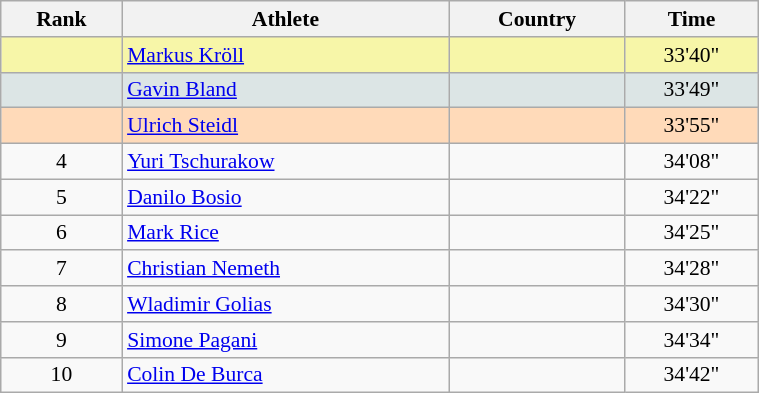<table class="wikitable" width=40% style="font-size:90%; text-align:center;">
<tr>
<th>Rank</th>
<th>Athlete</th>
<th>Country</th>
<th>Time</th>
</tr>
<tr bgcolor="#F7F6A8">
<td></td>
<td align=left><a href='#'>Markus Kröll</a></td>
<td align=left></td>
<td>33'40"</td>
</tr>
<tr bgcolor="#DCE5E5">
<td></td>
<td align=left><a href='#'>Gavin Bland</a></td>
<td align=left></td>
<td>33'49"</td>
</tr>
<tr bgcolor="#FFDAB9">
<td></td>
<td align=left><a href='#'>Ulrich Steidl</a></td>
<td align=left></td>
<td>33'55"</td>
</tr>
<tr>
<td>4</td>
<td align=left><a href='#'>Yuri Tschurakow</a></td>
<td align=left></td>
<td>34'08"</td>
</tr>
<tr>
<td>5</td>
<td align=left><a href='#'>Danilo Bosio</a></td>
<td align=left></td>
<td>34'22"</td>
</tr>
<tr>
<td>6</td>
<td align=left><a href='#'>Mark Rice</a></td>
<td align=left></td>
<td>34'25"</td>
</tr>
<tr>
<td>7</td>
<td align=left><a href='#'>Christian Nemeth</a></td>
<td align=left></td>
<td>34'28"</td>
</tr>
<tr>
<td>8</td>
<td align=left><a href='#'>Wladimir Golias</a></td>
<td align=left></td>
<td>34'30"</td>
</tr>
<tr>
<td>9</td>
<td align=left><a href='#'>Simone Pagani</a></td>
<td align=left></td>
<td>34'34"</td>
</tr>
<tr>
<td>10</td>
<td align=left><a href='#'>Colin De Burca</a></td>
<td align=left></td>
<td>34'42"</td>
</tr>
</table>
